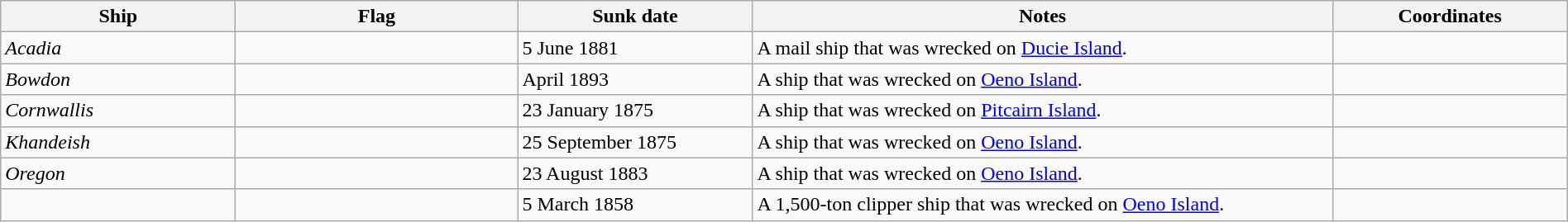<table class="wikitable" style="width:100%" |>
<tr>
<th style="width:15%">Ship</th>
<th style="width:18%">Flag</th>
<th style="width:15%">Sunk date</th>
<th style="width:37%">Notes</th>
<th style="width:15%">Coordinates</th>
</tr>
<tr>
<td><em>Acadia</em></td>
<td></td>
<td>5 June 1881</td>
<td>A mail ship that was wrecked on <a href='#'>Ducie Island</a>.</td>
<td></td>
</tr>
<tr>
<td><em>Bowdon</em></td>
<td></td>
<td>April 1893</td>
<td>A ship that was wrecked on <a href='#'>Oeno Island</a>.</td>
<td></td>
</tr>
<tr>
<td><em>Cornwallis</em></td>
<td></td>
<td>23 January 1875</td>
<td>A ship that was wrecked on <a href='#'>Pitcairn Island</a>.</td>
<td></td>
</tr>
<tr>
<td><em>Khandeish</em></td>
<td></td>
<td>25 September 1875</td>
<td>A ship that was wrecked on <a href='#'>Oeno Island</a>.</td>
<td></td>
</tr>
<tr>
<td><em>Oregon</em></td>
<td></td>
<td>23 August 1883</td>
<td>A ship that was wrecked on <a href='#'>Oeno Island</a>.</td>
<td></td>
</tr>
<tr>
<td></td>
<td></td>
<td>5 March 1858</td>
<td>A 1,500-ton clipper ship that was wrecked on <a href='#'>Oeno Island</a>.</td>
<td></td>
</tr>
</table>
